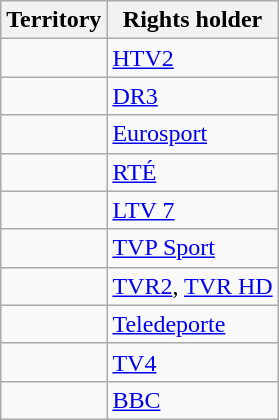<table class="wikitable">
<tr>
<th>Territory</th>
<th>Rights holder</th>
</tr>
<tr>
<td></td>
<td><a href='#'>HTV2</a></td>
</tr>
<tr>
<td></td>
<td><a href='#'>DR3</a></td>
</tr>
<tr>
<td></td>
<td><a href='#'>Eurosport</a></td>
</tr>
<tr>
<td></td>
<td><a href='#'>RTÉ</a></td>
</tr>
<tr>
<td></td>
<td><a href='#'>LTV 7</a></td>
</tr>
<tr>
<td></td>
<td><a href='#'>TVP Sport</a></td>
</tr>
<tr>
<td></td>
<td><a href='#'>TVR2</a>, <a href='#'>TVR HD</a></td>
</tr>
<tr>
<td></td>
<td><a href='#'>Teledeporte</a></td>
</tr>
<tr>
<td></td>
<td><a href='#'>TV4</a></td>
</tr>
<tr>
<td></td>
<td><a href='#'>BBC</a></td>
</tr>
</table>
